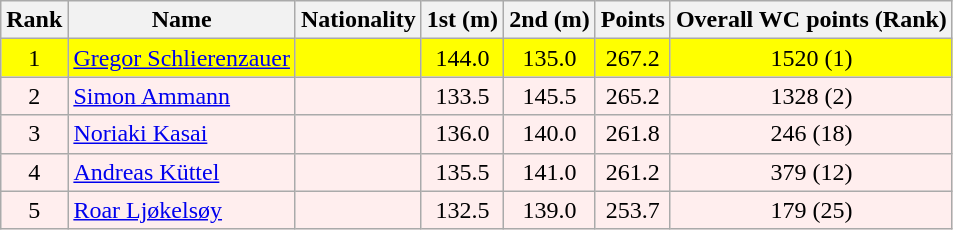<table class="wikitable">
<tr>
<th align=Center>Rank</th>
<th>Name</th>
<th>Nationality</th>
<th align=Center>1st (m)</th>
<th>2nd (m)</th>
<th>Points</th>
<th>Overall WC points (Rank)</th>
</tr>
<tr style="background:#ffff00;">
<td align=center>1</td>
<td align=left><a href='#'>Gregor Schlierenzauer</a></td>
<td align=left></td>
<td align=center>144.0</td>
<td align=center>135.0</td>
<td align=center>267.2</td>
<td align=center>1520 (1)</td>
</tr>
<tr style="background:#ffeeee;">
<td align=center>2</td>
<td align=left><a href='#'>Simon Ammann</a></td>
<td align=left></td>
<td align=center>133.5</td>
<td align=center>145.5</td>
<td align=center>265.2</td>
<td align=center>1328 (2)</td>
</tr>
<tr style="background:#ffeeee;">
<td align=center>3</td>
<td align=left><a href='#'>Noriaki Kasai</a></td>
<td align=left></td>
<td align=center>136.0</td>
<td align=center>140.0</td>
<td align=center>261.8</td>
<td align=center>246 (18)</td>
</tr>
<tr style="background:#ffeeee;">
<td align=center>4</td>
<td align=left><a href='#'>Andreas Küttel</a></td>
<td align=left></td>
<td align=center>135.5</td>
<td align=center>141.0</td>
<td align=center>261.2</td>
<td align=center>379 (12)</td>
</tr>
<tr style="background:#ffeeee;">
<td align=center>5</td>
<td align=left><a href='#'>Roar Ljøkelsøy</a></td>
<td align=left></td>
<td align=center>132.5</td>
<td align=center>139.0</td>
<td align=center>253.7</td>
<td align=center>179 (25)</td>
</tr>
</table>
